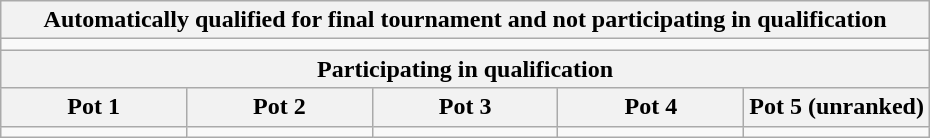<table class="wikitable">
<tr>
<th colspan=5>Automatically qualified for final tournament and not participating in qualification</th>
</tr>
<tr>
<td colspan=5 valign=top></td>
</tr>
<tr>
<th colspan=5>Participating in qualification</th>
</tr>
<tr>
<th width=20%>Pot 1</th>
<th width=20%>Pot 2</th>
<th width=20%>Pot 3</th>
<th width=20%>Pot 4</th>
<th width=20%>Pot 5 (unranked)</th>
</tr>
<tr>
<td valign=top></td>
<td valign=top></td>
<td valign=top></td>
<td valign=top></td>
<td valign=top></td>
</tr>
</table>
